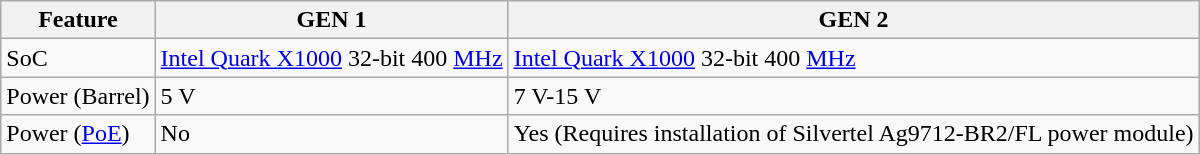<table class="wikitable">
<tr>
<th>Feature</th>
<th>GEN 1</th>
<th>GEN 2</th>
</tr>
<tr>
<td>SoC</td>
<td><a href='#'>Intel Quark X1000</a> 32-bit 400 <a href='#'>MHz</a></td>
<td><a href='#'>Intel Quark X1000</a> 32-bit 400 <a href='#'>MHz</a></td>
</tr>
<tr>
<td>Power (Barrel)</td>
<td>5 V</td>
<td>7 V-15 V</td>
</tr>
<tr>
<td>Power (<a href='#'>PoE</a>)</td>
<td>No</td>
<td>Yes (Requires installation of Silvertel Ag9712-BR2/FL power module)</td>
</tr>
</table>
